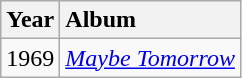<table class="wikitable">
<tr>
<th style="text-align:left;">Year</th>
<th style="text-align:left;">Album</th>
</tr>
<tr>
<td style="text-align:left;">1969</td>
<td style="text-align:left;"><em><a href='#'>Maybe Tomorrow</a></em></td>
</tr>
</table>
